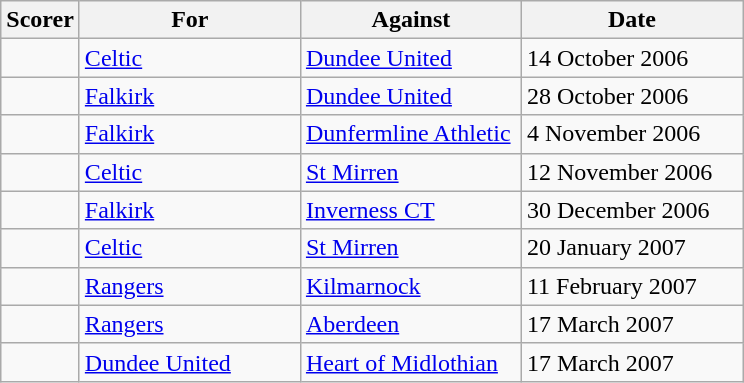<table class="wikitable">
<tr>
<th>Scorer</th>
<th width=140>For</th>
<th width=140>Against</th>
<th width=140>Date</th>
</tr>
<tr>
<td> </td>
<td><a href='#'>Celtic</a></td>
<td><a href='#'>Dundee United</a></td>
<td>14 October 2006</td>
</tr>
<tr>
<td> </td>
<td><a href='#'>Falkirk</a></td>
<td><a href='#'>Dundee United</a></td>
<td>28 October 2006</td>
</tr>
<tr>
<td> </td>
<td><a href='#'>Falkirk</a></td>
<td><a href='#'>Dunfermline Athletic</a></td>
<td>4 November 2006</td>
</tr>
<tr>
<td> </td>
<td><a href='#'>Celtic</a></td>
<td><a href='#'>St Mirren</a></td>
<td>12 November 2006</td>
</tr>
<tr>
<td> </td>
<td><a href='#'>Falkirk</a></td>
<td><a href='#'>Inverness CT</a></td>
<td>30 December 2006</td>
</tr>
<tr>
<td> </td>
<td><a href='#'>Celtic</a></td>
<td><a href='#'>St Mirren</a></td>
<td>20 January 2007</td>
</tr>
<tr>
<td> </td>
<td><a href='#'>Rangers</a></td>
<td><a href='#'>Kilmarnock</a></td>
<td>11 February 2007</td>
</tr>
<tr>
<td> </td>
<td><a href='#'>Rangers</a></td>
<td><a href='#'>Aberdeen</a></td>
<td>17 March 2007</td>
</tr>
<tr>
<td> </td>
<td><a href='#'>Dundee United</a></td>
<td><a href='#'>Heart of Midlothian</a></td>
<td>17 March 2007</td>
</tr>
</table>
